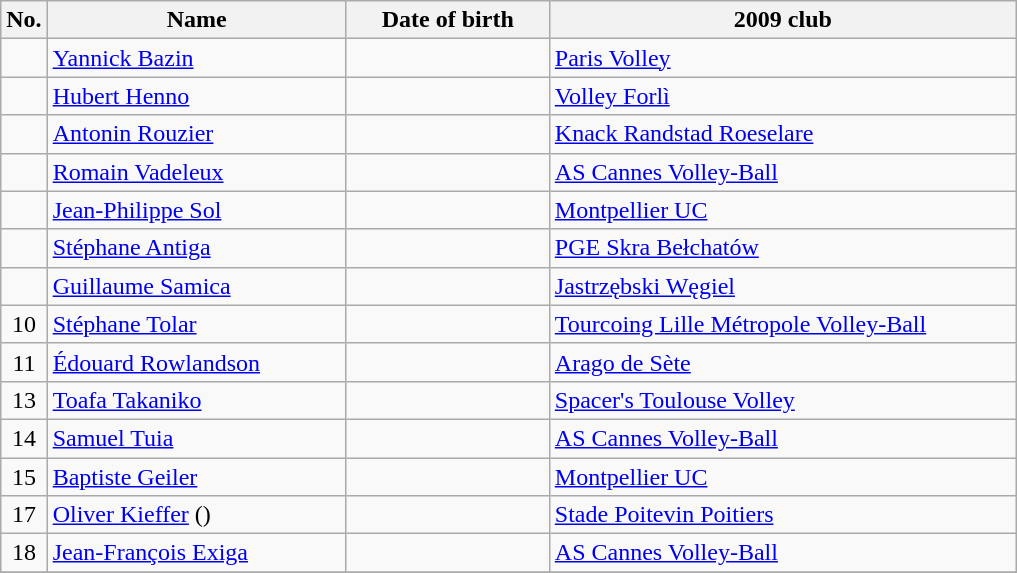<table class="wikitable sortable" style="font-size:100%; text-align:center;">
<tr>
<th>No.</th>
<th style="width:12em">Name</th>
<th style="width:8em">Date of birth</th>
<th style="width:19em">2009 club</th>
</tr>
<tr>
<td></td>
<td align=left><a href='#'>Yannick Bazin</a></td>
<td align=right></td>
<td align=left> <a href='#'>Paris Volley</a></td>
</tr>
<tr>
<td></td>
<td align=left><a href='#'>Hubert Henno</a></td>
<td align=right></td>
<td align=left> <a href='#'>Volley Forlì</a></td>
</tr>
<tr>
<td></td>
<td align=left><a href='#'>Antonin Rouzier</a></td>
<td align=right></td>
<td align=left> <a href='#'>Knack Randstad Roeselare</a></td>
</tr>
<tr>
<td></td>
<td align=left><a href='#'>Romain Vadeleux</a></td>
<td align=right></td>
<td align=left> <a href='#'>AS Cannes Volley-Ball</a></td>
</tr>
<tr>
<td></td>
<td align=left><a href='#'>Jean-Philippe Sol</a></td>
<td align=right></td>
<td align=left> <a href='#'>Montpellier UC</a></td>
</tr>
<tr>
<td></td>
<td align=left><a href='#'>Stéphane Antiga</a></td>
<td align=right></td>
<td align=left> <a href='#'>PGE Skra Bełchatów</a></td>
</tr>
<tr>
<td></td>
<td align=left><a href='#'>Guillaume Samica</a></td>
<td align=right></td>
<td align=left> <a href='#'>Jastrzębski Węgiel</a></td>
</tr>
<tr>
<td>10</td>
<td align=left><a href='#'>Stéphane Tolar</a></td>
<td align=right></td>
<td align=left> <a href='#'>Tourcoing Lille Métropole Volley-Ball</a></td>
</tr>
<tr>
<td>11</td>
<td align=left><a href='#'>Édouard Rowlandson</a></td>
<td align=right></td>
<td align=left> <a href='#'>Arago de Sète</a></td>
</tr>
<tr>
<td>13</td>
<td align=left><a href='#'>Toafa Takaniko</a></td>
<td align=right></td>
<td align=left> <a href='#'>Spacer's Toulouse Volley</a></td>
</tr>
<tr>
<td>14</td>
<td align=left><a href='#'>Samuel Tuia</a></td>
<td align=right></td>
<td align=left> <a href='#'>AS Cannes Volley-Ball</a></td>
</tr>
<tr>
<td>15</td>
<td align=left><a href='#'>Baptiste Geiler</a></td>
<td align=right></td>
<td align=left> <a href='#'>Montpellier UC</a></td>
</tr>
<tr>
<td>17</td>
<td align=left><a href='#'>Oliver Kieffer</a> ()</td>
<td align=right></td>
<td align=left> <a href='#'>Stade Poitevin Poitiers</a></td>
</tr>
<tr>
<td>18</td>
<td align=left><a href='#'>Jean-François Exiga</a></td>
<td align=right></td>
<td align=left> <a href='#'>AS Cannes Volley-Ball</a></td>
</tr>
<tr>
</tr>
</table>
